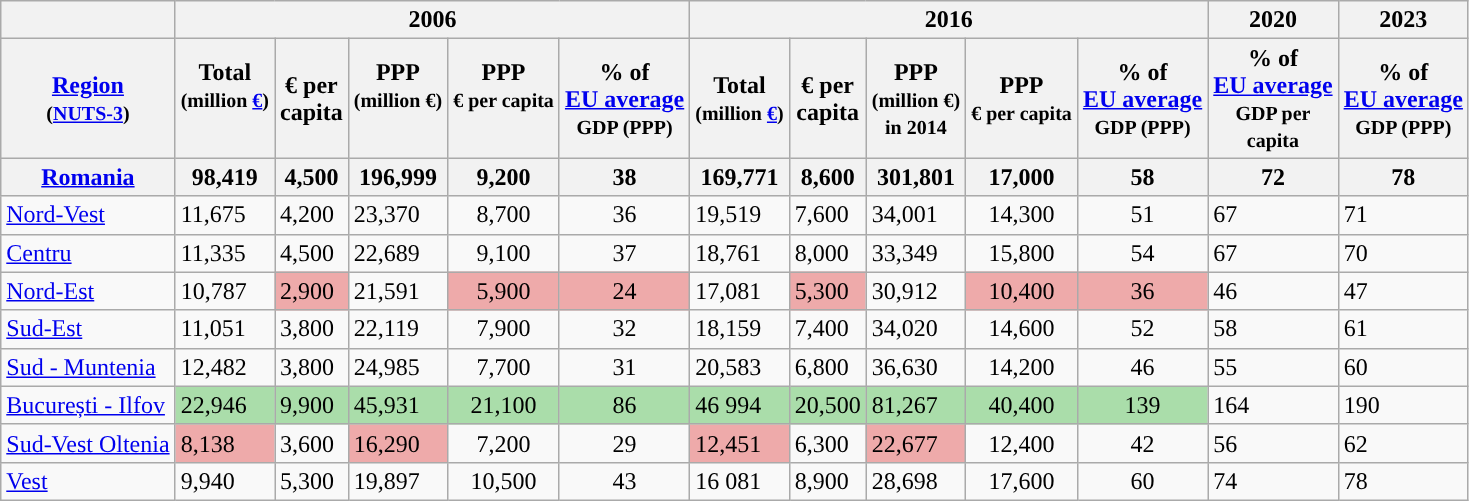<table class="wikitable sortable small">
<tr>
<th></th>
<th colspan=5 style="text-align:center">2006</th>
<th colspan=5 style="text-align:center">2016</th>
<th>2020</th>
<th>2023</th>
</tr>
<tr>
<th><a href='#'>Region</a><br><small>(<a href='#'>NUTS-3</a>)</small><br></th>
<th>Total<br><small>(million <a href='#'>€</a>)</small><br><br></th>
<th>€ per<br>capita<br></th>
<th>PPP<br><small>(million €)</small><br><br></th>
<th>PPP<br><small>€ per capita</small><br><br></th>
<th>% of<br><a href='#'>EU average</a><br><small>GDP (PPP)</small><br></th>
<th>Total<br><small>(million <a href='#'>€</a>)</small></th>
<th>€ per<br>capita</th>
<th>PPP<br><small>(million €) <br>in 2014</small></th>
<th>PPP<br><small>€ per capita</small></th>
<th>% of<br><a href='#'>EU average</a><br><small>GDP (PPP)</small></th>
<th>% of<br><a href='#'>EU average</a><br><small>GDP per<br> capita</small></th>
<th>% of<br><a href='#'>EU average</a><br><small>GDP (PPP)</small></th>
</tr>
<tr>
<th><a href='#'>Romania</a></th>
<th>98,419</th>
<th>4,500</th>
<th>196,999</th>
<th>9,200</th>
<th>38</th>
<th>169,771</th>
<th>8,600</th>
<th>301,801</th>
<th>17,000</th>
<th>58</th>
<th>72</th>
<th>78</th>
</tr>
<tr>
<td><a href='#'>Nord-Vest</a></td>
<td>11,675</td>
<td>4,200</td>
<td>23,370</td>
<td align=center>8,700</td>
<td align=center>36</td>
<td>19,519</td>
<td>7,600</td>
<td>34,001</td>
<td align=center>14,300</td>
<td align=center>51</td>
<td>67</td>
<td>71</td>
</tr>
<tr>
<td><a href='#'>Centru</a></td>
<td>11,335</td>
<td>4,500</td>
<td>22,689</td>
<td align=center>9,100</td>
<td align=center>37</td>
<td>18,761</td>
<td>8,000</td>
<td>33,349</td>
<td align=center>15,800</td>
<td align=center>54</td>
<td>67</td>
<td>70</td>
</tr>
<tr>
<td><a href='#'>Nord-Est</a></td>
<td>10,787</td>
<td style="background:#eaa">2,900</td>
<td>21,591</td>
<td style="text-align:center; background:#eaa;">5,900</td>
<td style="text-align:center; background:#eaa;">24</td>
<td>17,081</td>
<td style="background:#eaa">5,300</td>
<td>30,912</td>
<td style="text-align:center; background:#eaa;">10,400</td>
<td style="text-align:center; background:#eaa;">36</td>
<td>46</td>
<td>47</td>
</tr>
<tr>
<td><a href='#'>Sud-Est</a></td>
<td>11,051</td>
<td>3,800</td>
<td>22,119</td>
<td align=center>7,900</td>
<td align=center>32</td>
<td>18,159</td>
<td>7,400</td>
<td>34,020</td>
<td align=center>14,600</td>
<td align=center>52</td>
<td>58</td>
<td>61</td>
</tr>
<tr>
<td><a href='#'>Sud - Muntenia</a></td>
<td>12,482</td>
<td>3,800</td>
<td>24,985</td>
<td align=center>7,700</td>
<td align=center>31</td>
<td>20,583</td>
<td>6,800</td>
<td>36,630</td>
<td align=center>14,200</td>
<td align=center>46</td>
<td>55</td>
<td>60</td>
</tr>
<tr>
<td><a href='#'>București - Ilfov</a></td>
<td style="background:#ada">22,946</td>
<td style="background:#ada">9,900</td>
<td style="background:#ada">45,931</td>
<td style="text-align:center; background:#ada;">21,100</td>
<td style="text-align:center; background:#ada;">86</td>
<td style="background:#ada">46 994</td>
<td style="background:#ada">20,500</td>
<td style="background:#ada">81,267</td>
<td style="text-align:center; background:#ada;">40,400</td>
<td style="text-align:center; background:#ada;">139</td>
<td>164</td>
<td>190</td>
</tr>
<tr>
<td><a href='#'>Sud-Vest Oltenia</a></td>
<td style="background:#eaa">8,138</td>
<td>3,600</td>
<td style="background:#eaa">16,290</td>
<td align=center>7,200</td>
<td align=center>29</td>
<td style="background:#eaa">12,451</td>
<td>6,300</td>
<td style="background:#eaa">22,677</td>
<td align=center>12,400</td>
<td align=center>42</td>
<td>56</td>
<td>62</td>
</tr>
<tr>
<td><a href='#'>Vest</a></td>
<td>9,940</td>
<td>5,300</td>
<td>19,897</td>
<td align=center>10,500</td>
<td align=center>43</td>
<td>16 081</td>
<td>8,900</td>
<td>28,698</td>
<td align=center>17,600</td>
<td align=center>60</td>
<td>74</td>
<td>78</td>
</tr>
</table>
